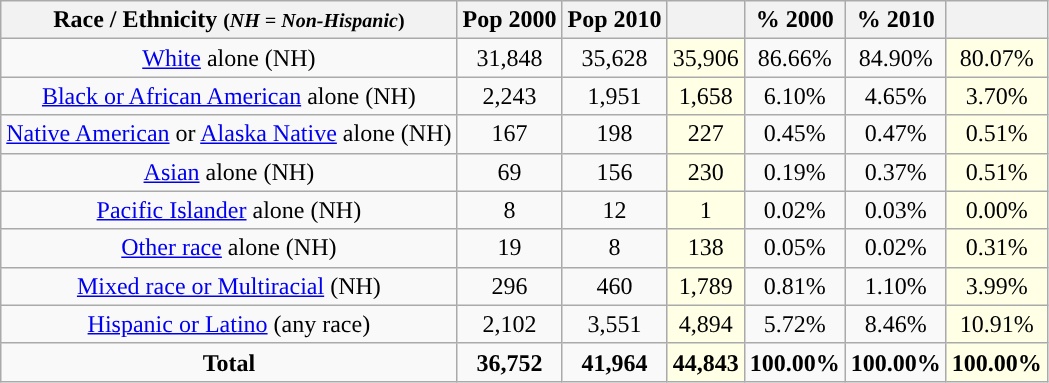<table class="wikitable" style="text-align:center;">
<tr>
<th>Race / Ethnicity <small>(<em>NH = Non-Hispanic</em>)</small></th>
<th>Pop 2000</th>
<th>Pop 2010</th>
<th></th>
<th>% 2000</th>
<th>% 2010</th>
<th></th>
</tr>
<tr>
<td><a href='#'>White</a> alone (NH)</td>
<td>31,848</td>
<td>35,628</td>
<td style='background: #ffffe6;'>35,906</td>
<td>86.66%</td>
<td>84.90%</td>
<td style='background: #ffffe6;'>80.07%</td>
</tr>
<tr>
<td><a href='#'>Black or African American</a> alone (NH)</td>
<td>2,243</td>
<td>1,951</td>
<td style='background: #ffffe6;'>1,658</td>
<td>6.10%</td>
<td>4.65%</td>
<td style='background: #ffffe6;'>3.70%</td>
</tr>
<tr>
<td><a href='#'>Native American</a> or <a href='#'>Alaska Native</a> alone (NH)</td>
<td>167</td>
<td>198</td>
<td style='background: #ffffe6;'>227</td>
<td>0.45%</td>
<td>0.47%</td>
<td style='background: #ffffe6;'>0.51%</td>
</tr>
<tr>
<td><a href='#'>Asian</a> alone (NH)</td>
<td>69</td>
<td>156</td>
<td style='background: #ffffe6;'>230</td>
<td>0.19%</td>
<td>0.37%</td>
<td style='background: #ffffe6;'>0.51%</td>
</tr>
<tr>
<td><a href='#'>Pacific Islander</a> alone (NH)</td>
<td>8</td>
<td>12</td>
<td style='background: #ffffe6;'>1</td>
<td>0.02%</td>
<td>0.03%</td>
<td style='background: #ffffe6;'>0.00%</td>
</tr>
<tr>
<td><a href='#'>Other race</a> alone (NH)</td>
<td>19</td>
<td>8</td>
<td style='background: #ffffe6;'>138</td>
<td>0.05%</td>
<td>0.02%</td>
<td style='background: #ffffe6;'>0.31%</td>
</tr>
<tr>
<td><a href='#'>Mixed race or Multiracial</a> (NH)</td>
<td>296</td>
<td>460</td>
<td style='background: #ffffe6;'>1,789</td>
<td>0.81%</td>
<td>1.10%</td>
<td style='background: #ffffe6;'>3.99%</td>
</tr>
<tr>
<td><a href='#'>Hispanic or Latino</a> (any race)</td>
<td>2,102</td>
<td>3,551</td>
<td style='background: #ffffe6;'>4,894</td>
<td>5.72%</td>
<td>8.46%</td>
<td style='background: #ffffe6;'>10.91%</td>
</tr>
<tr>
<td><strong>Total</strong></td>
<td><strong>36,752</strong></td>
<td><strong>41,964</strong></td>
<td style='background: #ffffe6;'><strong>44,843</strong></td>
<td><strong>100.00%</strong></td>
<td><strong>100.00%</strong></td>
<td style='background: #ffffe6;'><strong>100.00%</strong></td>
</tr>
</table>
